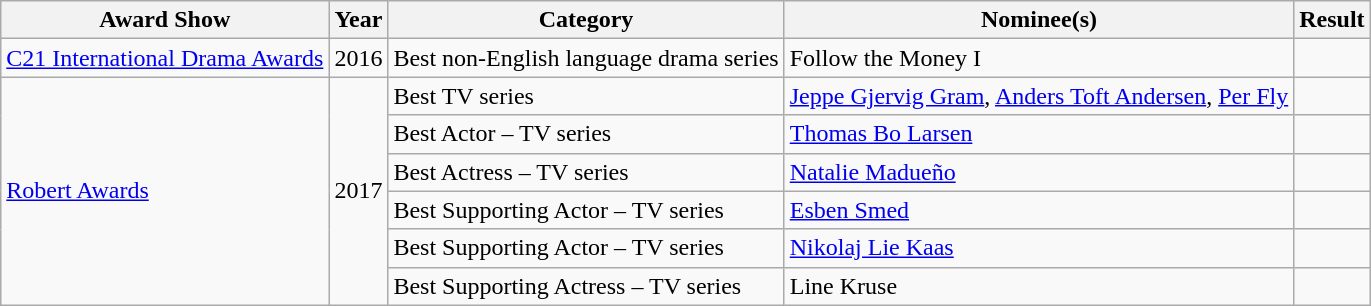<table class="wikitable">
<tr>
<th>Award Show</th>
<th>Year</th>
<th>Category</th>
<th>Nominee(s)</th>
<th>Result</th>
</tr>
<tr>
<td><a href='#'>C21 International Drama Awards</a></td>
<td>2016</td>
<td>Best non-English language drama series</td>
<td>Follow the Money I</td>
<td></td>
</tr>
<tr>
<td rowspan=6><a href='#'>Robert Awards</a></td>
<td rowspan=6>2017</td>
<td>Best TV series</td>
<td><a href='#'>Jeppe Gjervig Gram</a>, <a href='#'>Anders Toft Andersen</a>, <a href='#'>Per Fly</a></td>
<td></td>
</tr>
<tr>
<td>Best Actor – TV series</td>
<td><a href='#'>Thomas Bo Larsen</a></td>
<td></td>
</tr>
<tr>
<td>Best Actress – TV series</td>
<td><a href='#'>Natalie Madueño</a></td>
<td></td>
</tr>
<tr>
<td>Best Supporting Actor – TV series</td>
<td><a href='#'>Esben Smed</a></td>
<td></td>
</tr>
<tr>
<td>Best Supporting Actor – TV series</td>
<td><a href='#'>Nikolaj Lie Kaas</a></td>
<td></td>
</tr>
<tr>
<td>Best Supporting Actress – TV series</td>
<td>Line Kruse</td>
<td></td>
</tr>
</table>
